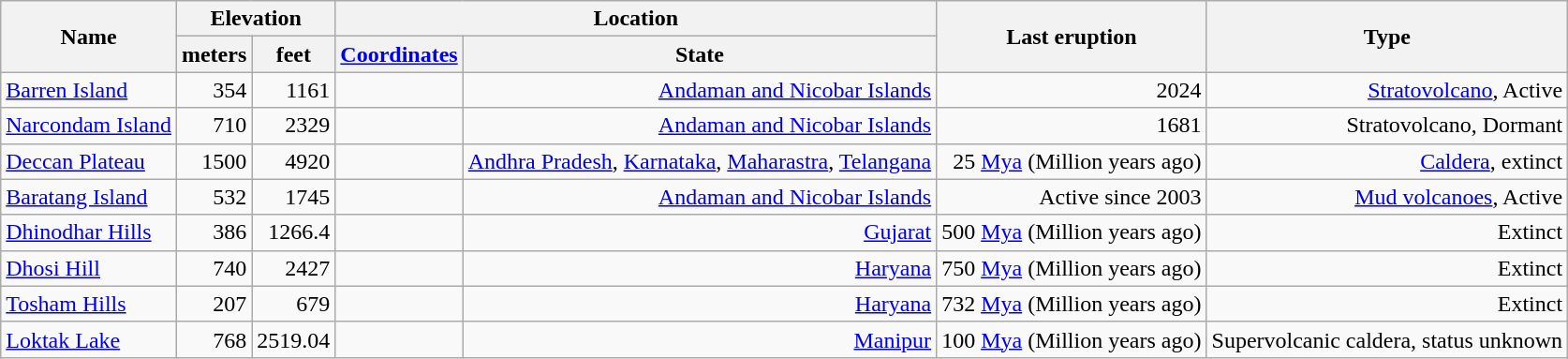<table class="wikitable sortable">
<tr>
<th rowspan="2">Name</th>
<th colspan ="2">Elevation</th>
<th colspan ="2">Location</th>
<th rowspan="2">Last eruption</th>
<th rowspan="2">Type</th>
</tr>
<tr>
<th>meters</th>
<th>feet</th>
<th><a href='#'>Coordinates</a></th>
<th>State</th>
</tr>
<tr align="right">
<td align="left"><a href='#'>Barren Island</a></td>
<td>354</td>
<td>1161</td>
<td></td>
<td><a href='#'>Andaman and Nicobar Islands</a></td>
<td>2024</td>
<td><a href='#'>Stratovolcano</a>, Active</td>
</tr>
<tr align="right">
<td align="left"><a href='#'>Narcondam Island</a></td>
<td>710</td>
<td>2329</td>
<td></td>
<td><a href='#'>Andaman and Nicobar Islands</a></td>
<td>1681</td>
<td>Stratovolcano, Dormant</td>
</tr>
<tr align="right">
<td align="left"><a href='#'>Deccan Plateau</a></td>
<td>1500</td>
<td>4920</td>
<td></td>
<td><a href='#'>Andhra Pradesh</a>, <a href='#'>Karnataka</a>, <a href='#'>Maharastra</a>, <a href='#'>Telangana</a></td>
<td>25 <a href='#'>Mya</a> (Million years ago)</td>
<td><a href='#'>Caldera</a>, extinct</td>
</tr>
<tr align="right">
<td align="left"><a href='#'>Baratang Island</a></td>
<td>532</td>
<td>1745</td>
<td></td>
<td><a href='#'>Andaman and Nicobar Islands</a></td>
<td>Active  since 2003</td>
<td><a href='#'>Mud volcanoes</a>, Active</td>
</tr>
<tr align="right">
<td align="left"><a href='#'>Dhinodhar Hills</a></td>
<td>386</td>
<td>1266.4</td>
<td></td>
<td><a href='#'>Gujarat</a></td>
<td>500 <a href='#'>Mya</a> (Million years ago)</td>
<td>Extinct</td>
</tr>
<tr align="right">
<td align="left"><a href='#'>Dhosi Hill</a></td>
<td>740</td>
<td>2427</td>
<td></td>
<td><a href='#'>Haryana</a></td>
<td>750 <a href='#'>Mya</a> (Million years ago)</td>
<td>Extinct</td>
</tr>
<tr align="right">
<td align="left"><a href='#'>Tosham Hills</a></td>
<td>207</td>
<td>679</td>
<td></td>
<td><a href='#'>Haryana</a></td>
<td>732 <a href='#'>Mya</a> (Million years ago)</td>
<td>Extinct</td>
</tr>
<tr align="right">
<td align="left"><a href='#'>Loktak Lake</a></td>
<td>768</td>
<td>2519.04</td>
<td></td>
<td><a href='#'>Manipur</a></td>
<td>100 <a href='#'>Mya</a> (Million years ago)</td>
<td>Supervolcanic caldera, status unknown</td>
</tr>
</table>
